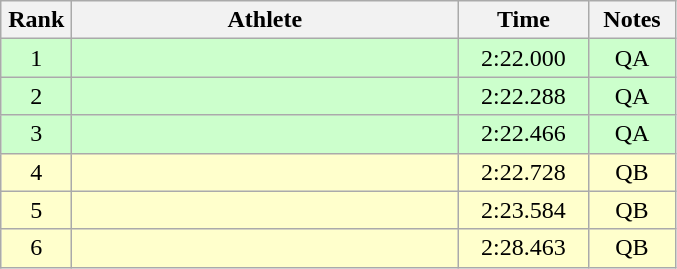<table class=wikitable style="text-align:center">
<tr>
<th width=40>Rank</th>
<th width=250>Athlete</th>
<th width=80>Time</th>
<th width=50>Notes</th>
</tr>
<tr bgcolor="ccffcc">
<td>1</td>
<td align=left></td>
<td>2:22.000</td>
<td>QA</td>
</tr>
<tr bgcolor="ccffcc">
<td>2</td>
<td align=left></td>
<td>2:22.288</td>
<td>QA</td>
</tr>
<tr bgcolor="ccffcc">
<td>3</td>
<td align=left></td>
<td>2:22.466</td>
<td>QA</td>
</tr>
<tr bgcolor="ffffcc">
<td>4</td>
<td align=left></td>
<td>2:22.728</td>
<td>QB</td>
</tr>
<tr bgcolor="ffffcc">
<td>5</td>
<td align=left></td>
<td>2:23.584</td>
<td>QB</td>
</tr>
<tr bgcolor="ffffcc">
<td>6</td>
<td align=left></td>
<td>2:28.463</td>
<td>QB</td>
</tr>
</table>
